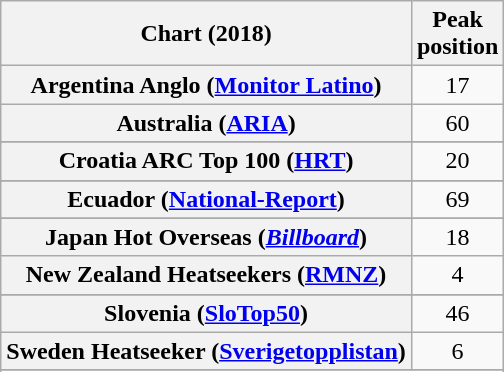<table class="wikitable sortable plainrowheaders" style="text-align:center;">
<tr>
<th>Chart (2018)</th>
<th>Peak<br>position</th>
</tr>
<tr>
<th scope="row">Argentina Anglo (<a href='#'>Monitor Latino</a>)</th>
<td>17</td>
</tr>
<tr>
<th scope="row">Australia (<a href='#'>ARIA</a>)</th>
<td>60</td>
</tr>
<tr>
</tr>
<tr>
</tr>
<tr>
</tr>
<tr>
</tr>
<tr>
<th scope="row">Croatia ARC Top 100 (<a href='#'>HRT</a>)</th>
<td>20</td>
</tr>
<tr>
</tr>
<tr>
<th scope="row">Ecuador (<a href='#'>National-Report</a>)</th>
<td>69</td>
</tr>
<tr>
</tr>
<tr>
</tr>
<tr>
<th scope="row">Japan Hot Overseas (<em><a href='#'>Billboard</a></em>)</th>
<td>18</td>
</tr>
<tr>
<th scope="row">New Zealand Heatseekers (<a href='#'>RMNZ</a>)</th>
<td>4</td>
</tr>
<tr>
</tr>
<tr>
</tr>
<tr>
<th scope="row">Slovenia (<a href='#'>SloTop50</a>)</th>
<td>46</td>
</tr>
<tr>
<th scope="row">Sweden Heatseeker (<a href='#'>Sverigetopplistan</a>)</th>
<td>6</td>
</tr>
<tr>
</tr>
<tr>
</tr>
<tr>
</tr>
<tr>
</tr>
<tr>
</tr>
<tr>
</tr>
<tr>
</tr>
<tr>
</tr>
</table>
